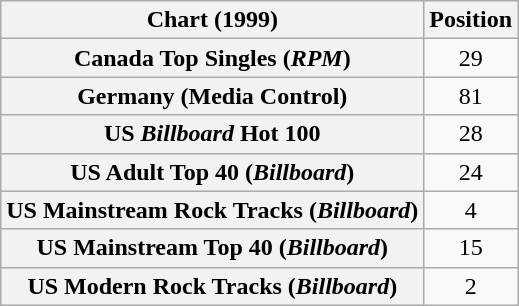<table class="wikitable sortable plainrowheaders" style="text-align:center">
<tr>
<th>Chart (1999)</th>
<th>Position</th>
</tr>
<tr>
<th scope="row">Canada Top Singles (<em>RPM</em>)</th>
<td>29</td>
</tr>
<tr>
<th scope="row">Germany (Media Control)</th>
<td>81</td>
</tr>
<tr>
<th scope="row">US <em>Billboard</em> Hot 100</th>
<td>28</td>
</tr>
<tr>
<th scope="row">US Adult Top 40 (<em>Billboard</em>)</th>
<td>24</td>
</tr>
<tr>
<th scope="row">US Mainstream Rock Tracks (<em>Billboard</em>)</th>
<td>4</td>
</tr>
<tr>
<th scope="row">US Mainstream Top 40 (<em>Billboard</em>)</th>
<td>15</td>
</tr>
<tr>
<th scope="row">US Modern Rock Tracks (<em>Billboard</em>)</th>
<td>2</td>
</tr>
</table>
